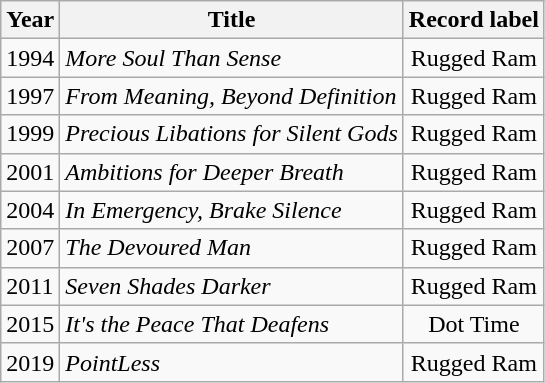<table class="wikitable sortable">
<tr>
<th>Year</th>
<th>Title</th>
<th>Record label</th>
</tr>
<tr>
<td>1994</td>
<td><em>More Soul Than Sense</em></td>
<td align="center">Rugged Ram</td>
</tr>
<tr>
<td>1997</td>
<td><em>From Meaning, Beyond Definition</em></td>
<td align="center">Rugged Ram</td>
</tr>
<tr>
<td>1999</td>
<td><em>Precious Libations for Silent Gods</em></td>
<td align="center">Rugged Ram</td>
</tr>
<tr>
<td>2001</td>
<td><em>Ambitions for Deeper Breath</em></td>
<td align="center">Rugged Ram</td>
</tr>
<tr>
<td>2004</td>
<td><em>In Emergency, Brake Silence</em></td>
<td align="center">Rugged Ram</td>
</tr>
<tr>
<td>2007</td>
<td><em>The Devoured Man</em></td>
<td align="center">Rugged Ram</td>
</tr>
<tr>
<td>2011</td>
<td><em>Seven Shades Darker</em></td>
<td align="center">Rugged Ram</td>
</tr>
<tr>
<td>2015</td>
<td><em>It's the Peace That Deafens</em></td>
<td align="center">Dot Time</td>
</tr>
<tr>
<td>2019</td>
<td><em>PointLess</em></td>
<td align="center">Rugged Ram</td>
</tr>
</table>
